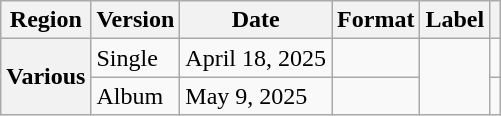<table class="wikitable plainrowheaders">
<tr>
<th scope="col">Region</th>
<th scope="col">Version</th>
<th scope="col">Date</th>
<th scope="col">Format</th>
<th scope="col">Label</th>
<th scope="col"></th>
</tr>
<tr>
<th rowspan="2" scope="row">Various</th>
<td>Single</td>
<td>April 18, 2025</td>
<td></td>
<td rowspan="2"></td>
<td></td>
</tr>
<tr>
<td>Album</td>
<td>May 9, 2025</td>
<td></td>
<td></td>
</tr>
</table>
